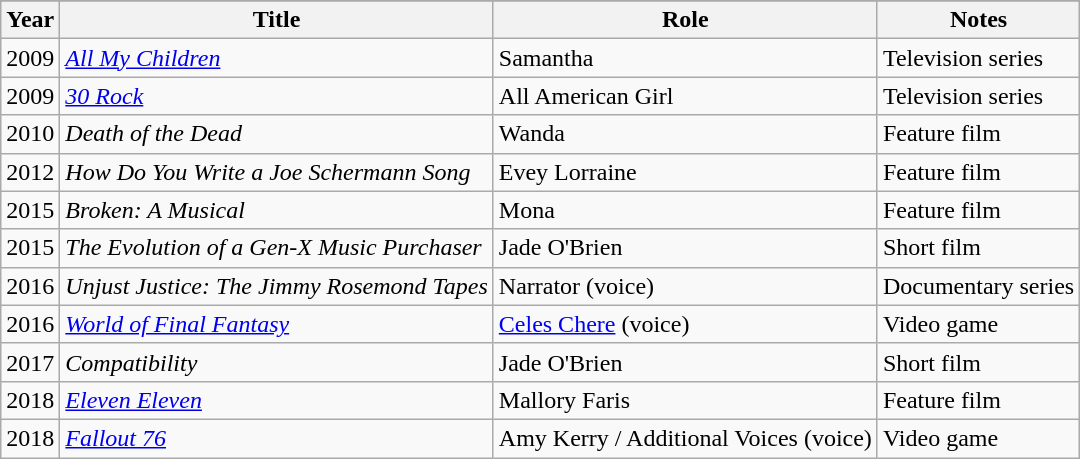<table class="wikitable">
<tr>
</tr>
<tr>
<th>Year</th>
<th>Title</th>
<th>Role</th>
<th>Notes</th>
</tr>
<tr>
<td>2009</td>
<td><em><a href='#'>All My Children</a></em></td>
<td>Samantha</td>
<td>Television series</td>
</tr>
<tr>
<td>2009</td>
<td><em><a href='#'>30 Rock</a></em></td>
<td>All American Girl</td>
<td>Television series</td>
</tr>
<tr>
<td>2010</td>
<td><em>Death of the Dead</em></td>
<td>Wanda</td>
<td>Feature film</td>
</tr>
<tr>
<td>2012</td>
<td><em>How Do You Write a Joe Schermann Song</em></td>
<td>Evey Lorraine</td>
<td>Feature film</td>
</tr>
<tr>
<td>2015</td>
<td><em>Broken: A Musical</em></td>
<td>Mona</td>
<td>Feature film</td>
</tr>
<tr>
<td>2015</td>
<td><em>The Evolution of a Gen-X Music Purchaser</em></td>
<td>Jade O'Brien</td>
<td>Short film</td>
</tr>
<tr>
<td>2016</td>
<td><em>Unjust Justice: The Jimmy Rosemond Tapes</em></td>
<td>Narrator (voice)</td>
<td>Documentary series</td>
</tr>
<tr>
<td>2016</td>
<td><em><a href='#'>World of Final Fantasy</a></em></td>
<td><a href='#'>Celes Chere</a> (voice)</td>
<td>Video game</td>
</tr>
<tr>
<td>2017</td>
<td><em>Compatibility</em></td>
<td>Jade O'Brien</td>
<td>Short film</td>
</tr>
<tr>
<td>2018</td>
<td><em><a href='#'>Eleven Eleven</a></em></td>
<td>Mallory Faris</td>
<td>Feature film</td>
</tr>
<tr>
<td>2018</td>
<td><em><a href='#'>Fallout 76</a></em></td>
<td>Amy Kerry / Additional Voices (voice)</td>
<td>Video game</td>
</tr>
</table>
